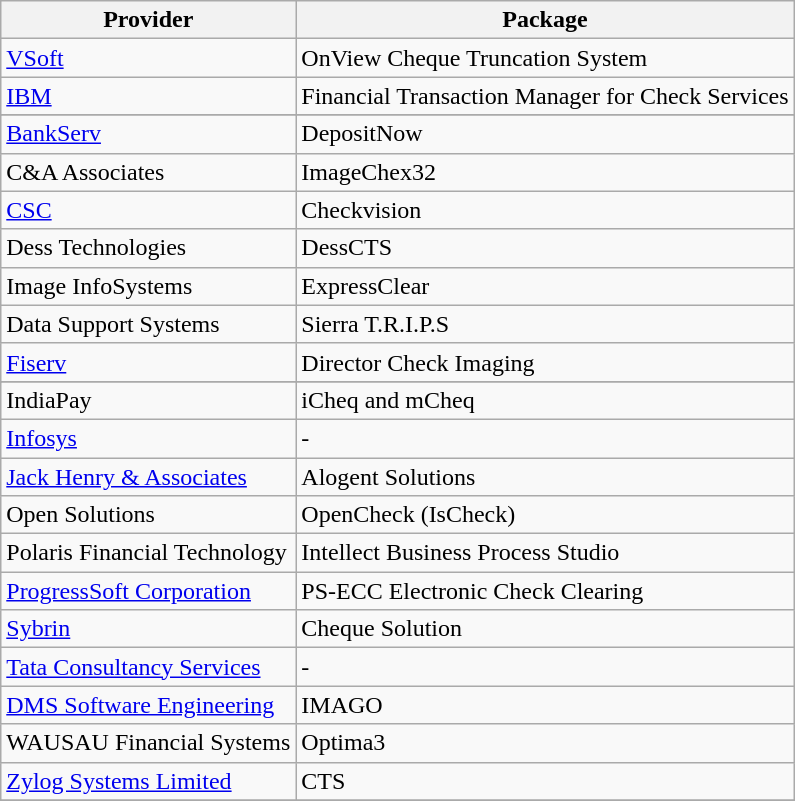<table class="wikitable sortable">
<tr>
<th>Provider</th>
<th>Package</th>
</tr>
<tr>
<td><a href='#'>VSoft</a></td>
<td>OnView Cheque Truncation System</td>
</tr>
<tr>
<td><a href='#'>IBM</a></td>
<td>Financial Transaction Manager for Check Services</td>
</tr>
<tr>
</tr>
<tr>
<td><a href='#'>BankServ</a></td>
<td>DepositNow</td>
</tr>
<tr>
<td>C&A Associates</td>
<td>ImageChex32</td>
</tr>
<tr>
<td><a href='#'>CSC</a></td>
<td>Checkvision</td>
</tr>
<tr>
<td>Dess Technologies</td>
<td>DessCTS</td>
</tr>
<tr>
<td>Image InfoSystems</td>
<td>ExpressClear</td>
</tr>
<tr>
<td>Data Support Systems</td>
<td>Sierra T.R.I.P.S</td>
</tr>
<tr>
<td><a href='#'>Fiserv</a></td>
<td>Director Check Imaging</td>
</tr>
<tr>
</tr>
<tr>
<td>IndiaPay</td>
<td>iCheq and mCheq</td>
</tr>
<tr>
<td><a href='#'>Infosys</a></td>
<td>-</td>
</tr>
<tr>
<td><a href='#'>Jack Henry & Associates</a></td>
<td>Alogent Solutions</td>
</tr>
<tr>
<td>Open Solutions</td>
<td>OpenCheck (IsCheck)</td>
</tr>
<tr>
<td>Polaris Financial Technology</td>
<td>Intellect Business Process Studio</td>
</tr>
<tr>
<td><a href='#'>ProgressSoft Corporation</a></td>
<td>PS-ECC Electronic Check Clearing </td>
</tr>
<tr>
<td><a href='#'>Sybrin</a></td>
<td>Cheque Solution</td>
</tr>
<tr>
<td><a href='#'>Tata Consultancy Services</a></td>
<td>-</td>
</tr>
<tr>
<td><a href='#'>DMS Software Engineering</a></td>
<td>IMAGO</td>
</tr>
<tr>
<td>WAUSAU Financial Systems</td>
<td>Optima3</td>
</tr>
<tr>
<td><a href='#'>Zylog Systems Limited</a></td>
<td>CTS</td>
</tr>
<tr>
</tr>
</table>
